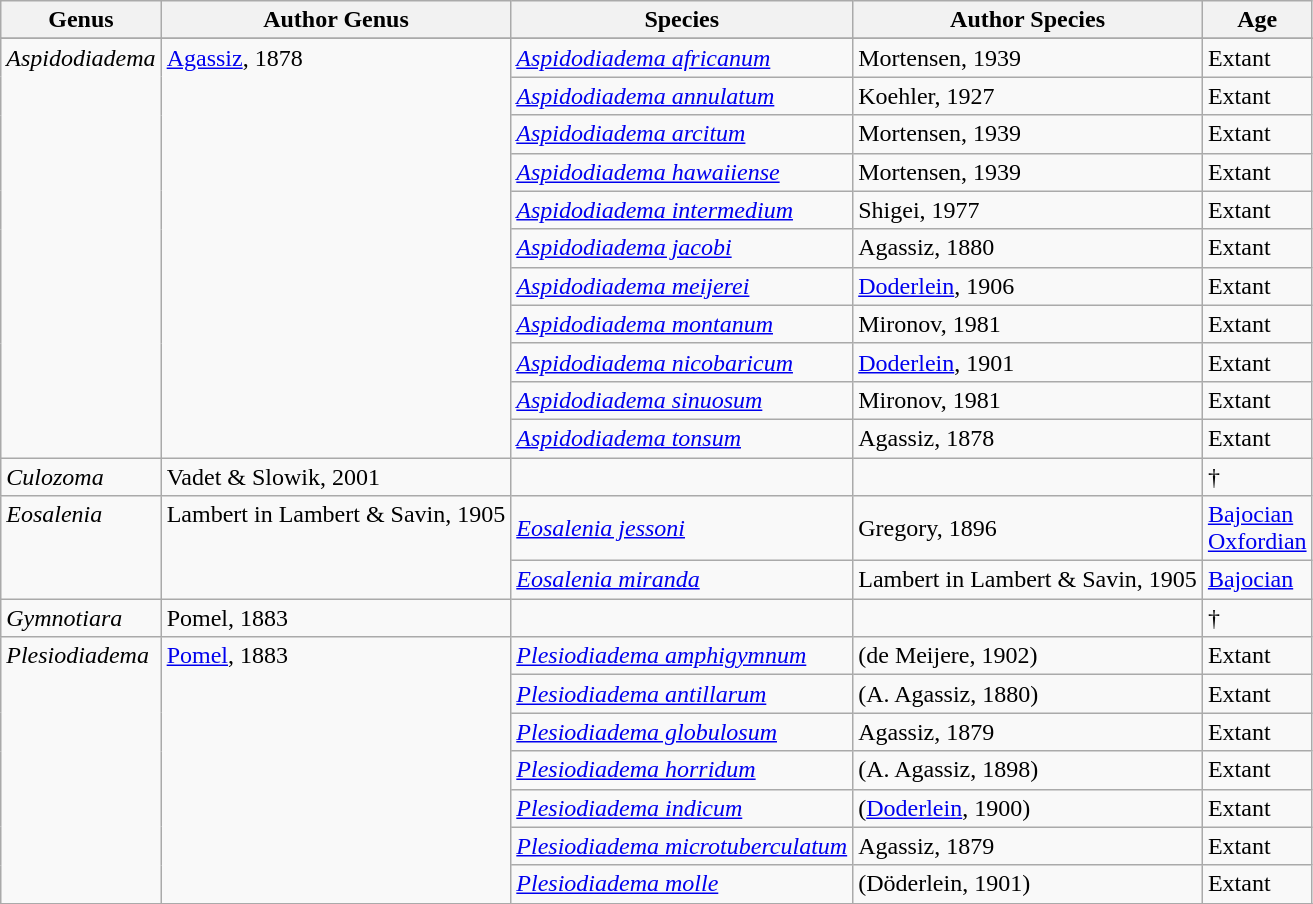<table class="wikitable">
<tr>
<th>Genus</th>
<th>Author Genus</th>
<th>Species</th>
<th>Author Species</th>
<th>Age</th>
</tr>
<tr align="center" bgcolor="ccccc">
</tr>
<tr>
<td rowspan="11" style="vertical-align:top"><em>Aspidodiadema</em></td>
<td rowspan="11" style="vertical-align:top"><a href='#'>Agassiz</a>, 1878</td>
<td><em><a href='#'>Aspidodiadema africanum</a></em></td>
<td>Mortensen, 1939</td>
<td>Extant</td>
</tr>
<tr>
<td><em><a href='#'>Aspidodiadema annulatum</a></em></td>
<td>Koehler, 1927</td>
<td>Extant</td>
</tr>
<tr>
<td><em><a href='#'>Aspidodiadema arcitum</a></em></td>
<td>Mortensen, 1939</td>
<td>Extant</td>
</tr>
<tr>
<td><em><a href='#'>Aspidodiadema hawaiiense</a></em></td>
<td>Mortensen, 1939</td>
<td>Extant</td>
</tr>
<tr>
<td><em><a href='#'>Aspidodiadema intermedium</a></em></td>
<td>Shigei, 1977</td>
<td>Extant</td>
</tr>
<tr>
<td><em><a href='#'>Aspidodiadema jacobi</a></em></td>
<td>Agassiz, 1880</td>
<td>Extant</td>
</tr>
<tr>
<td><em><a href='#'>Aspidodiadema meijerei</a></em></td>
<td><a href='#'>Doderlein</a>, 1906</td>
<td>Extant</td>
</tr>
<tr>
<td><em><a href='#'>Aspidodiadema montanum</a></em></td>
<td>Mironov, 1981</td>
<td>Extant</td>
</tr>
<tr>
<td><em><a href='#'>Aspidodiadema nicobaricum</a></em></td>
<td><a href='#'>Doderlein</a>, 1901</td>
<td>Extant</td>
</tr>
<tr>
<td><em><a href='#'>Aspidodiadema sinuosum</a></em></td>
<td>Mironov, 1981</td>
<td>Extant</td>
</tr>
<tr>
<td><em><a href='#'>Aspidodiadema tonsum</a></em></td>
<td>Agassiz, 1878</td>
<td>Extant</td>
</tr>
<tr>
<td><em>Culozoma</em></td>
<td>Vadet & Slowik, 2001</td>
<td></td>
<td></td>
<td>†</td>
</tr>
<tr>
<td rowspan="2" style="vertical-align:top"><em>Eosalenia</em></td>
<td rowspan="2" style="vertical-align:top">Lambert in Lambert & Savin, 1905</td>
<td><em><a href='#'>Eosalenia jessoni</a></em></td>
<td>Gregory, 1896</td>
<td><a href='#'>Bajocian</a><br><a href='#'>Oxfordian</a></td>
</tr>
<tr>
<td><em><a href='#'>Eosalenia miranda</a></em></td>
<td>Lambert in Lambert & Savin, 1905</td>
<td><a href='#'>Bajocian</a></td>
</tr>
<tr>
<td><em>Gymnotiara</em></td>
<td>Pomel, 1883</td>
<td></td>
<td></td>
<td>†</td>
</tr>
<tr>
<td rowspan="7" style="vertical-align:top"><em>Plesiodiadema</em></td>
<td rowspan="7" style="vertical-align:top"><a href='#'>Pomel</a>, 1883</td>
<td><em><a href='#'>Plesiodiadema amphigymnum</a></em></td>
<td>(de Meijere, 1902)</td>
<td>Extant</td>
</tr>
<tr>
<td><em><a href='#'>Plesiodiadema antillarum</a></em></td>
<td>(A. Agassiz, 1880)</td>
<td>Extant</td>
</tr>
<tr>
<td><em><a href='#'>Plesiodiadema globulosum</a></em></td>
<td>Agassiz, 1879</td>
<td>Extant</td>
</tr>
<tr>
<td><em><a href='#'>Plesiodiadema horridum </a></em></td>
<td>(A. Agassiz, 1898)</td>
<td>Extant</td>
</tr>
<tr>
<td><em><a href='#'>Plesiodiadema indicum</a></em></td>
<td>(<a href='#'>Doderlein</a>, 1900)</td>
<td>Extant</td>
</tr>
<tr>
<td><em><a href='#'>Plesiodiadema microtuberculatum</a></em></td>
<td>Agassiz, 1879</td>
<td>Extant</td>
</tr>
<tr>
<td><em><a href='#'>Plesiodiadema molle</a></em></td>
<td>(Döderlein, 1901)</td>
<td>Extant</td>
</tr>
<tr>
</tr>
</table>
